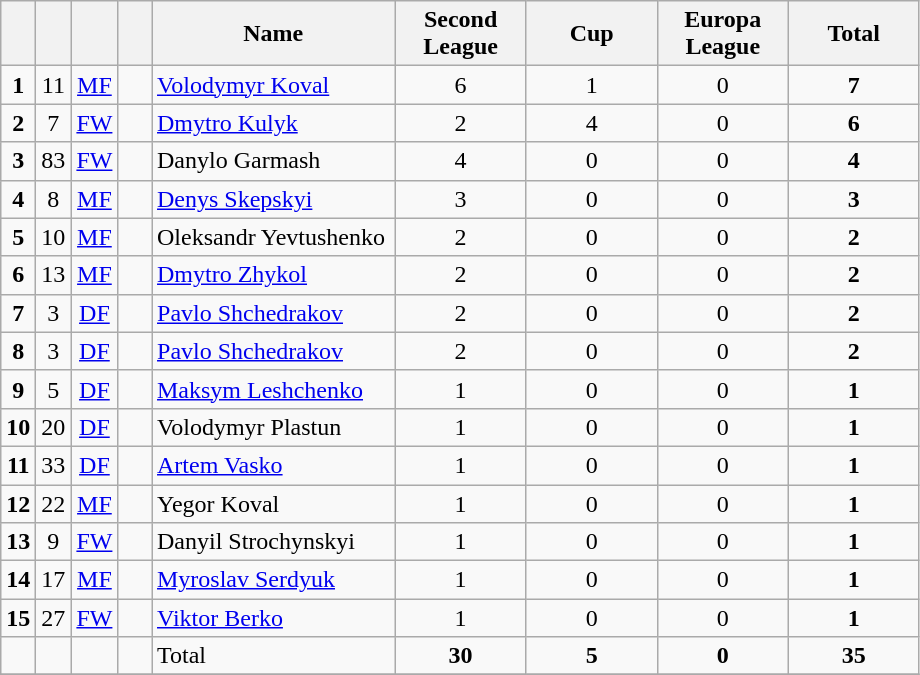<table class="wikitable" style="text-align:center">
<tr>
<th width=15></th>
<th width=15></th>
<th width=15></th>
<th width=15></th>
<th width=155>Name</th>
<th width=80><strong>Second League</strong></th>
<th width=80><strong>Cup</strong></th>
<th width=80><strong>Europa League</strong></th>
<th width=80>Total</th>
</tr>
<tr>
<td><strong>1</strong></td>
<td>11</td>
<td><a href='#'>MF</a></td>
<td></td>
<td align=left><a href='#'>Volodymyr Koval</a></td>
<td>6</td>
<td>1</td>
<td>0</td>
<td><strong>7</strong></td>
</tr>
<tr>
<td><strong>2</strong></td>
<td>7</td>
<td><a href='#'>FW</a></td>
<td></td>
<td align=left><a href='#'>Dmytro Kulyk</a></td>
<td>2</td>
<td>4</td>
<td>0</td>
<td><strong>6</strong></td>
</tr>
<tr>
<td><strong>3</strong></td>
<td>83</td>
<td><a href='#'>FW</a></td>
<td></td>
<td align=left>Danylo Garmash</td>
<td>4</td>
<td>0</td>
<td>0</td>
<td><strong>4</strong></td>
</tr>
<tr>
<td><strong>4</strong></td>
<td>8</td>
<td><a href='#'>MF</a></td>
<td></td>
<td align=left><a href='#'>Denys Skepskyi</a></td>
<td>3</td>
<td>0</td>
<td>0</td>
<td><strong>3</strong></td>
</tr>
<tr>
<td><strong>5</strong></td>
<td>10</td>
<td><a href='#'>MF</a></td>
<td></td>
<td align=left>Oleksandr Yevtushenko</td>
<td>2</td>
<td>0</td>
<td>0</td>
<td><strong>2</strong></td>
</tr>
<tr>
<td><strong>6</strong></td>
<td>13</td>
<td><a href='#'>MF</a></td>
<td></td>
<td align=left><a href='#'>Dmytro Zhykol</a></td>
<td>2</td>
<td>0</td>
<td>0</td>
<td><strong>2</strong></td>
</tr>
<tr>
<td><strong>7</strong></td>
<td>3</td>
<td><a href='#'>DF</a></td>
<td></td>
<td align=left><a href='#'>Pavlo Shchedrakov</a></td>
<td>2</td>
<td>0</td>
<td>0</td>
<td><strong>2</strong></td>
</tr>
<tr>
<td><strong>8</strong></td>
<td>3</td>
<td><a href='#'>DF</a></td>
<td></td>
<td align=left><a href='#'>Pavlo Shchedrakov</a></td>
<td>2</td>
<td>0</td>
<td>0</td>
<td><strong>2</strong></td>
</tr>
<tr>
<td><strong>9</strong></td>
<td>5</td>
<td><a href='#'>DF</a></td>
<td></td>
<td align=left><a href='#'>Maksym Leshchenko</a></td>
<td>1</td>
<td>0</td>
<td>0</td>
<td><strong>1</strong></td>
</tr>
<tr>
<td><strong>10</strong></td>
<td>20</td>
<td><a href='#'>DF</a></td>
<td></td>
<td align=left>Volodymyr Plastun</td>
<td>1</td>
<td>0</td>
<td>0</td>
<td><strong>1</strong></td>
</tr>
<tr>
<td><strong>11</strong></td>
<td>33</td>
<td><a href='#'>DF</a></td>
<td></td>
<td align=left><a href='#'>Artem Vasko</a></td>
<td>1</td>
<td>0</td>
<td>0</td>
<td><strong>1</strong></td>
</tr>
<tr>
<td><strong>12</strong></td>
<td>22</td>
<td><a href='#'>MF</a></td>
<td></td>
<td align=left>Yegor Koval</td>
<td>1</td>
<td>0</td>
<td>0</td>
<td><strong>1</strong></td>
</tr>
<tr>
<td><strong>13</strong></td>
<td>9</td>
<td><a href='#'>FW</a></td>
<td></td>
<td align=left>Danyil Strochynskyi</td>
<td>1</td>
<td>0</td>
<td>0</td>
<td><strong>1</strong></td>
</tr>
<tr>
<td><strong>14</strong></td>
<td>17</td>
<td><a href='#'>MF</a></td>
<td></td>
<td align=left><a href='#'>Myroslav Serdyuk</a></td>
<td>1</td>
<td>0</td>
<td>0</td>
<td><strong>1</strong></td>
</tr>
<tr>
<td><strong>15</strong></td>
<td>27</td>
<td><a href='#'>FW</a></td>
<td></td>
<td align=left><a href='#'>Viktor Berko</a></td>
<td>1</td>
<td>0</td>
<td>0</td>
<td><strong>1</strong></td>
</tr>
<tr>
<td></td>
<td></td>
<td></td>
<td></td>
<td align=left>Total</td>
<td><strong>30</strong></td>
<td><strong>5</strong></td>
<td><strong>0</strong></td>
<td><strong>35</strong></td>
</tr>
<tr>
</tr>
</table>
